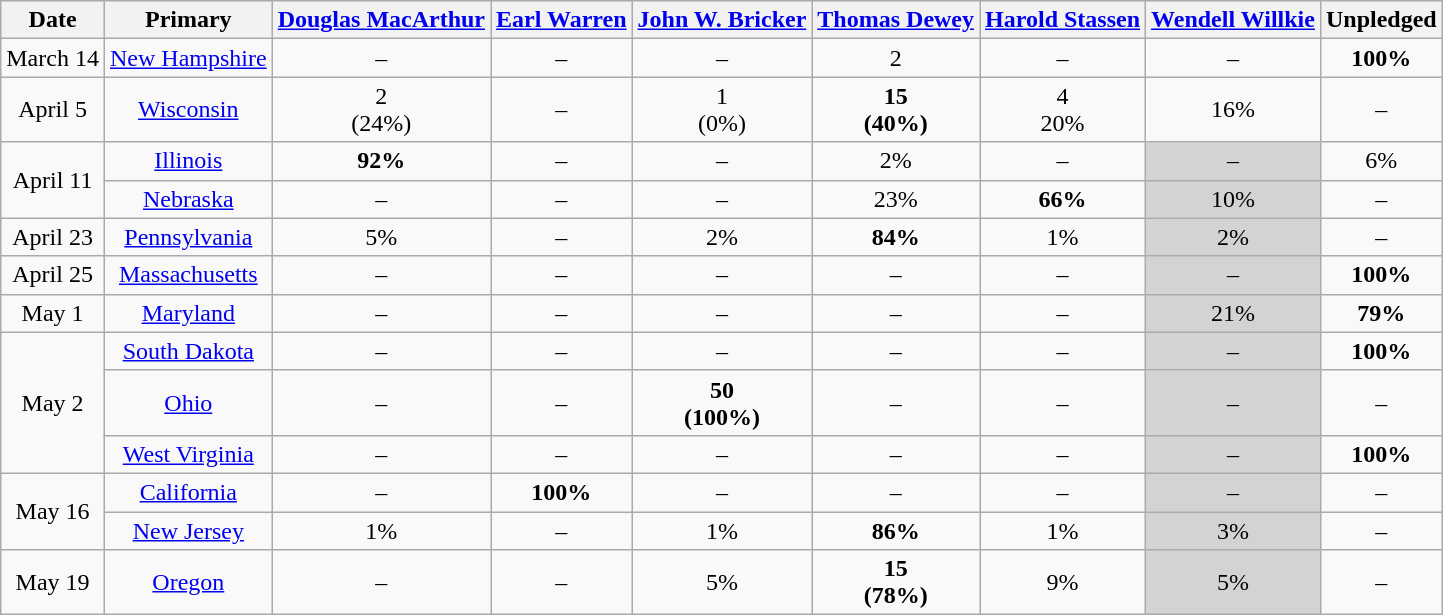<table class="wikitable" style="text-align:center;">
<tr>
<th>Date</th>
<th>Primary</th>
<th><a href='#'>Douglas MacArthur</a></th>
<th><a href='#'>Earl Warren</a></th>
<th><a href='#'>John W. Bricker</a></th>
<th><a href='#'>Thomas Dewey</a></th>
<th><a href='#'>Harold Stassen</a></th>
<th><a href='#'>Wendell Willkie</a></th>
<th>Unpledged</th>
</tr>
<tr>
<td>March 14</td>
<td><a href='#'>New Hampshire</a></td>
<td>–</td>
<td>–</td>
<td>–</td>
<td>2<br></td>
<td>–</td>
<td>–</td>
<td><strong>100%</strong></td>
</tr>
<tr>
<td>April 5</td>
<td><a href='#'>Wisconsin</a></td>
<td>2<br>(24%)</td>
<td>–</td>
<td>1<br>(0%)</td>
<td><strong>15<br>(40%)</strong></td>
<td>4<br>20%</td>
<td>16%</td>
<td>–</td>
</tr>
<tr>
<td rowspan="2">April 11</td>
<td><a href='#'>Illinois</a></td>
<td><strong>92%</strong></td>
<td>–</td>
<td>–</td>
<td>2%</td>
<td>–</td>
<td style="background: lightgrey;">–</td>
<td>6%</td>
</tr>
<tr>
<td><a href='#'>Nebraska</a></td>
<td>–</td>
<td>–</td>
<td>–</td>
<td>23%</td>
<td><strong>66%</strong></td>
<td style="background: lightgrey;">10%</td>
<td>–</td>
</tr>
<tr>
<td>April 23</td>
<td><a href='#'>Pennsylvania</a></td>
<td>5%</td>
<td>–</td>
<td>2%</td>
<td><strong>84%</strong></td>
<td>1%</td>
<td style="background: lightgrey;">2%</td>
<td>–</td>
</tr>
<tr>
<td>April 25</td>
<td><a href='#'>Massachusetts</a></td>
<td>–</td>
<td>–</td>
<td>–</td>
<td>–</td>
<td>–</td>
<td style="background: lightgrey;">–</td>
<td><strong>100%</strong></td>
</tr>
<tr>
<td>May 1</td>
<td><a href='#'>Maryland</a></td>
<td>–</td>
<td>–</td>
<td>–</td>
<td>–</td>
<td>–</td>
<td style="background: lightgrey;">21%</td>
<td><strong>79%</strong></td>
</tr>
<tr>
<td rowspan="3">May 2</td>
<td><a href='#'>South Dakota</a></td>
<td>–</td>
<td>–</td>
<td>–</td>
<td>–</td>
<td>–</td>
<td style="background: lightgrey;">–</td>
<td><strong>100%</strong></td>
</tr>
<tr>
<td><a href='#'>Ohio</a></td>
<td>–</td>
<td>–</td>
<td><strong>50<br>(100%)</strong></td>
<td>–</td>
<td>–</td>
<td style="background: lightgrey;">–</td>
<td>–</td>
</tr>
<tr>
<td><a href='#'>West Virginia</a></td>
<td>–</td>
<td>–</td>
<td>–</td>
<td>–</td>
<td>–</td>
<td style="background: lightgrey;">–</td>
<td><strong>100%</strong></td>
</tr>
<tr>
<td rowspan="2">May 16</td>
<td><a href='#'>California</a></td>
<td>–</td>
<td><strong>100%</strong></td>
<td>–</td>
<td>–</td>
<td>–</td>
<td style="background: lightgrey;">–</td>
<td>–</td>
</tr>
<tr>
<td><a href='#'>New Jersey</a></td>
<td>1%</td>
<td>–</td>
<td>1%</td>
<td><strong>86%</strong></td>
<td>1%</td>
<td style="background: lightgrey;">3%</td>
<td>–</td>
</tr>
<tr>
<td>May 19</td>
<td><a href='#'>Oregon</a></td>
<td>–</td>
<td>–</td>
<td>5%</td>
<td><strong>15<br>(78%)</strong></td>
<td>9%</td>
<td style="background: lightgrey;">5%</td>
<td>–</td>
</tr>
</table>
